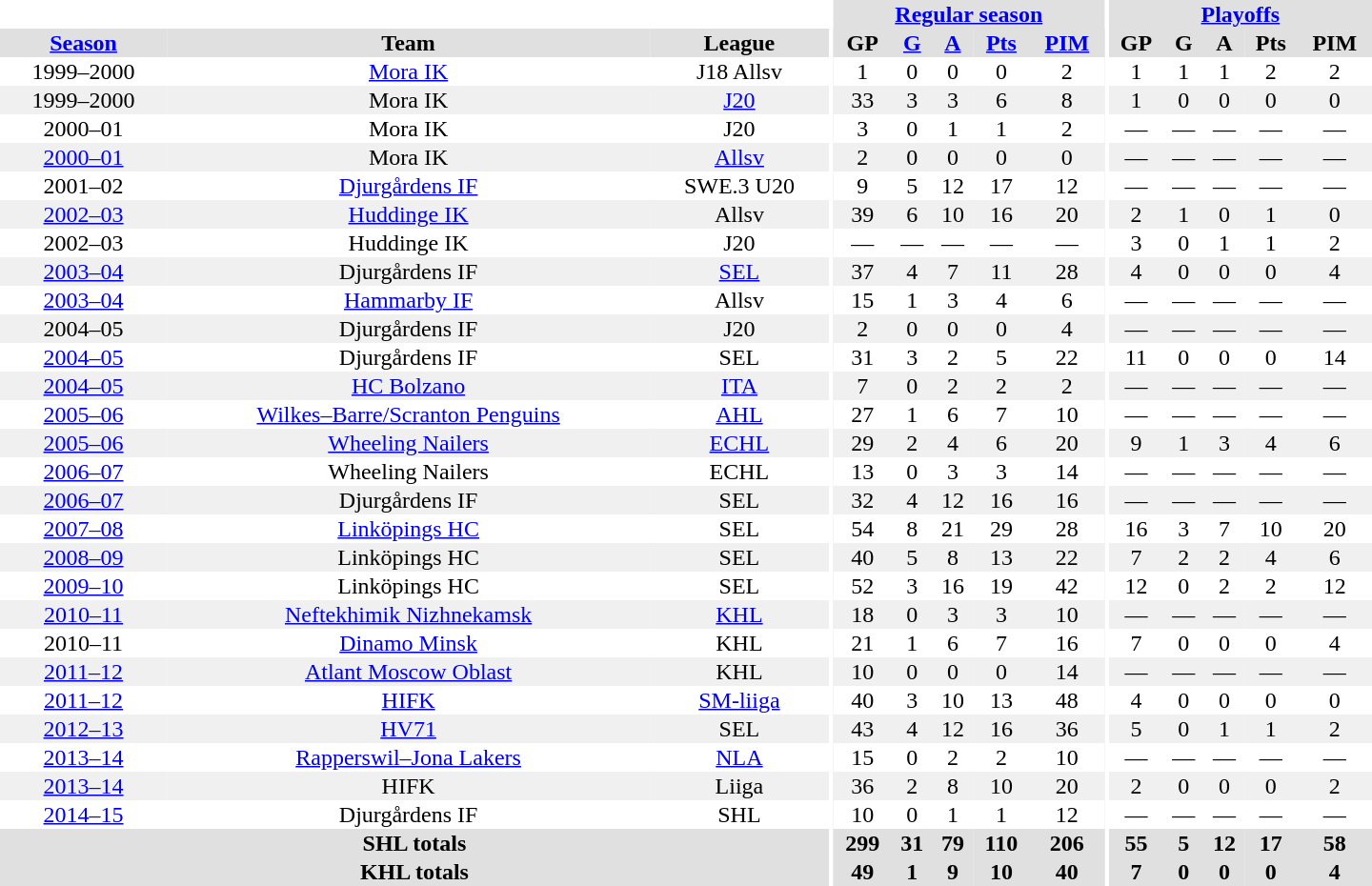<table border="0" cellpadding="1" cellspacing="0" style="text-align:center; width:60em">
<tr bgcolor="#e0e0e0">
<th colspan="3" bgcolor="#ffffff"></th>
<th rowspan="99" bgcolor="#ffffff"></th>
<th colspan="5"><a href='#'>Regular season</a></th>
<th rowspan="99" bgcolor="#ffffff"></th>
<th colspan="5"><a href='#'>Playoffs</a></th>
</tr>
<tr bgcolor="#e0e0e0">
<th><a href='#'>Season</a></th>
<th>Team</th>
<th>League</th>
<th>GP</th>
<th><a href='#'>G</a></th>
<th><a href='#'>A</a></th>
<th><a href='#'>Pts</a></th>
<th><a href='#'>PIM</a></th>
<th>GP</th>
<th>G</th>
<th>A</th>
<th>Pts</th>
<th>PIM</th>
</tr>
<tr>
<td>1999–2000</td>
<td><a href='#'>Mora IK</a></td>
<td>J18 Allsv</td>
<td>1</td>
<td>0</td>
<td>0</td>
<td>0</td>
<td>2</td>
<td>1</td>
<td>1</td>
<td>1</td>
<td>2</td>
<td>2</td>
</tr>
<tr bgcolor="#f0f0f0">
<td>1999–2000</td>
<td>Mora IK</td>
<td><a href='#'>J20</a></td>
<td>33</td>
<td>3</td>
<td>3</td>
<td>6</td>
<td>8</td>
<td>1</td>
<td>0</td>
<td>0</td>
<td>0</td>
<td>0</td>
</tr>
<tr>
<td>2000–01</td>
<td>Mora IK</td>
<td>J20</td>
<td>3</td>
<td>0</td>
<td>1</td>
<td>1</td>
<td>2</td>
<td>—</td>
<td>—</td>
<td>—</td>
<td>—</td>
<td>—</td>
</tr>
<tr bgcolor="#f0f0f0">
<td><a href='#'>2000–01</a></td>
<td>Mora IK</td>
<td><a href='#'>Allsv</a></td>
<td>2</td>
<td>0</td>
<td>0</td>
<td>0</td>
<td>0</td>
<td>—</td>
<td>—</td>
<td>—</td>
<td>—</td>
<td>—</td>
</tr>
<tr>
<td>2001–02</td>
<td><a href='#'>Djurgårdens IF</a></td>
<td>SWE.3 U20</td>
<td>9</td>
<td>5</td>
<td>12</td>
<td>17</td>
<td>12</td>
<td>—</td>
<td>—</td>
<td>—</td>
<td>—</td>
<td>—</td>
</tr>
<tr bgcolor="#f0f0f0">
<td><a href='#'>2002–03</a></td>
<td><a href='#'>Huddinge IK</a></td>
<td>Allsv</td>
<td>39</td>
<td>6</td>
<td>10</td>
<td>16</td>
<td>20</td>
<td>2</td>
<td>1</td>
<td>0</td>
<td>1</td>
<td>0</td>
</tr>
<tr>
<td>2002–03</td>
<td>Huddinge IK</td>
<td>J20</td>
<td>—</td>
<td>—</td>
<td>—</td>
<td>—</td>
<td>—</td>
<td>3</td>
<td>0</td>
<td>1</td>
<td>1</td>
<td>2</td>
</tr>
<tr bgcolor="#f0f0f0">
<td><a href='#'>2003–04</a></td>
<td>Djurgårdens IF</td>
<td><a href='#'>SEL</a></td>
<td>37</td>
<td>4</td>
<td>7</td>
<td>11</td>
<td>28</td>
<td>4</td>
<td>0</td>
<td>0</td>
<td>0</td>
<td>4</td>
</tr>
<tr>
<td><a href='#'>2003–04</a></td>
<td><a href='#'>Hammarby IF</a></td>
<td>Allsv</td>
<td>15</td>
<td>1</td>
<td>3</td>
<td>4</td>
<td>6</td>
<td>—</td>
<td>—</td>
<td>—</td>
<td>—</td>
<td>—</td>
</tr>
<tr bgcolor="#f0f0f0">
<td>2004–05</td>
<td>Djurgårdens IF</td>
<td>J20</td>
<td>2</td>
<td>0</td>
<td>0</td>
<td>0</td>
<td>4</td>
<td>—</td>
<td>—</td>
<td>—</td>
<td>—</td>
<td>—</td>
</tr>
<tr>
<td><a href='#'>2004–05</a></td>
<td>Djurgårdens IF</td>
<td>SEL</td>
<td>31</td>
<td>3</td>
<td>2</td>
<td>5</td>
<td>22</td>
<td>11</td>
<td>0</td>
<td>0</td>
<td>0</td>
<td>14</td>
</tr>
<tr bgcolor="#f0f0f0">
<td><a href='#'>2004–05</a></td>
<td><a href='#'>HC Bolzano</a></td>
<td><a href='#'>ITA</a></td>
<td>7</td>
<td>0</td>
<td>2</td>
<td>2</td>
<td>2</td>
<td>—</td>
<td>—</td>
<td>—</td>
<td>—</td>
<td>—</td>
</tr>
<tr>
<td><a href='#'>2005–06</a></td>
<td><a href='#'>Wilkes–Barre/Scranton Penguins</a></td>
<td><a href='#'>AHL</a></td>
<td>27</td>
<td>1</td>
<td>6</td>
<td>7</td>
<td>10</td>
<td>—</td>
<td>—</td>
<td>—</td>
<td>—</td>
<td>—</td>
</tr>
<tr bgcolor="#f0f0f0">
<td><a href='#'>2005–06</a></td>
<td><a href='#'>Wheeling Nailers</a></td>
<td><a href='#'>ECHL</a></td>
<td>29</td>
<td>2</td>
<td>4</td>
<td>6</td>
<td>20</td>
<td>9</td>
<td>1</td>
<td>3</td>
<td>4</td>
<td>6</td>
</tr>
<tr>
<td><a href='#'>2006–07</a></td>
<td>Wheeling Nailers</td>
<td>ECHL</td>
<td>13</td>
<td>0</td>
<td>3</td>
<td>3</td>
<td>14</td>
<td>—</td>
<td>—</td>
<td>—</td>
<td>—</td>
<td>—</td>
</tr>
<tr bgcolor="#f0f0f0">
<td><a href='#'>2006–07</a></td>
<td>Djurgårdens IF</td>
<td>SEL</td>
<td>32</td>
<td>4</td>
<td>12</td>
<td>16</td>
<td>16</td>
<td>—</td>
<td>—</td>
<td>—</td>
<td>—</td>
<td>—</td>
</tr>
<tr>
<td><a href='#'>2007–08</a></td>
<td><a href='#'>Linköpings HC</a></td>
<td>SEL</td>
<td>54</td>
<td>8</td>
<td>21</td>
<td>29</td>
<td>28</td>
<td>16</td>
<td>3</td>
<td>7</td>
<td>10</td>
<td>20</td>
</tr>
<tr bgcolor="#f0f0f0">
<td><a href='#'>2008–09</a></td>
<td>Linköpings HC</td>
<td>SEL</td>
<td>40</td>
<td>5</td>
<td>8</td>
<td>13</td>
<td>22</td>
<td>7</td>
<td>2</td>
<td>2</td>
<td>4</td>
<td>6</td>
</tr>
<tr>
<td><a href='#'>2009–10</a></td>
<td>Linköpings HC</td>
<td>SEL</td>
<td>52</td>
<td>3</td>
<td>16</td>
<td>19</td>
<td>42</td>
<td>12</td>
<td>0</td>
<td>2</td>
<td>2</td>
<td>12</td>
</tr>
<tr bgcolor="#f0f0f0">
<td><a href='#'>2010–11</a></td>
<td><a href='#'>Neftekhimik Nizhnekamsk</a></td>
<td><a href='#'>KHL</a></td>
<td>18</td>
<td>0</td>
<td>3</td>
<td>3</td>
<td>10</td>
<td>—</td>
<td>—</td>
<td>—</td>
<td>—</td>
<td>—</td>
</tr>
<tr>
<td>2010–11</td>
<td><a href='#'>Dinamo Minsk</a></td>
<td>KHL</td>
<td>21</td>
<td>1</td>
<td>6</td>
<td>7</td>
<td>16</td>
<td>7</td>
<td>0</td>
<td>0</td>
<td>0</td>
<td>4</td>
</tr>
<tr bgcolor="#f0f0f0">
<td><a href='#'>2011–12</a></td>
<td><a href='#'>Atlant Moscow Oblast</a></td>
<td>KHL</td>
<td>10</td>
<td>0</td>
<td>0</td>
<td>0</td>
<td>14</td>
<td>—</td>
<td>—</td>
<td>—</td>
<td>—</td>
<td>—</td>
</tr>
<tr>
<td><a href='#'>2011–12</a></td>
<td><a href='#'>HIFK</a></td>
<td><a href='#'>SM-liiga</a></td>
<td>40</td>
<td>3</td>
<td>10</td>
<td>13</td>
<td>48</td>
<td>4</td>
<td>0</td>
<td>0</td>
<td>0</td>
<td>0</td>
</tr>
<tr bgcolor="#f0f0f0">
<td><a href='#'>2012–13</a></td>
<td><a href='#'>HV71</a></td>
<td>SEL</td>
<td>43</td>
<td>4</td>
<td>12</td>
<td>16</td>
<td>36</td>
<td>5</td>
<td>0</td>
<td>1</td>
<td>1</td>
<td>2</td>
</tr>
<tr>
<td><a href='#'>2013–14</a></td>
<td><a href='#'>Rapperswil–Jona Lakers</a></td>
<td><a href='#'>NLA</a></td>
<td>15</td>
<td>0</td>
<td>2</td>
<td>2</td>
<td>10</td>
<td>—</td>
<td>—</td>
<td>—</td>
<td>—</td>
<td>—</td>
</tr>
<tr bgcolor="#f0f0f0">
<td><a href='#'>2013–14</a></td>
<td>HIFK</td>
<td>Liiga</td>
<td>36</td>
<td>2</td>
<td>8</td>
<td>10</td>
<td>20</td>
<td>2</td>
<td>0</td>
<td>0</td>
<td>0</td>
<td>2</td>
</tr>
<tr>
<td><a href='#'>2014–15</a></td>
<td>Djurgårdens IF</td>
<td>SHL</td>
<td>10</td>
<td>0</td>
<td>1</td>
<td>1</td>
<td>12</td>
<td>—</td>
<td>—</td>
<td>—</td>
<td>—</td>
<td>—</td>
</tr>
<tr bgcolor="#e0e0e0">
<th colspan="3">SHL totals</th>
<th>299</th>
<th>31</th>
<th>79</th>
<th>110</th>
<th>206</th>
<th>55</th>
<th>5</th>
<th>12</th>
<th>17</th>
<th>58</th>
</tr>
<tr bgcolor="#e0e0e0">
<th colspan="3">KHL totals</th>
<th>49</th>
<th>1</th>
<th>9</th>
<th>10</th>
<th>40</th>
<th>7</th>
<th>0</th>
<th>0</th>
<th>0</th>
<th>4</th>
</tr>
</table>
